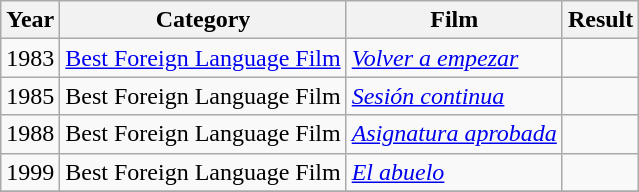<table class="wikitable sortable">
<tr>
<th>Year</th>
<th>Category</th>
<th>Film</th>
<th>Result</th>
</tr>
<tr>
<td>1983</td>
<td><a href='#'>Best Foreign Language Film</a></td>
<td><em><a href='#'>Volver a empezar</a></em></td>
<td></td>
</tr>
<tr>
<td>1985</td>
<td>Best Foreign Language Film</td>
<td><em><a href='#'>Sesión continua</a></em></td>
<td></td>
</tr>
<tr>
<td>1988</td>
<td>Best Foreign Language Film</td>
<td><em><a href='#'>Asignatura aprobada</a></em></td>
<td></td>
</tr>
<tr>
<td>1999</td>
<td>Best Foreign Language Film</td>
<td><em><a href='#'>El abuelo</a></em></td>
<td></td>
</tr>
<tr>
</tr>
</table>
